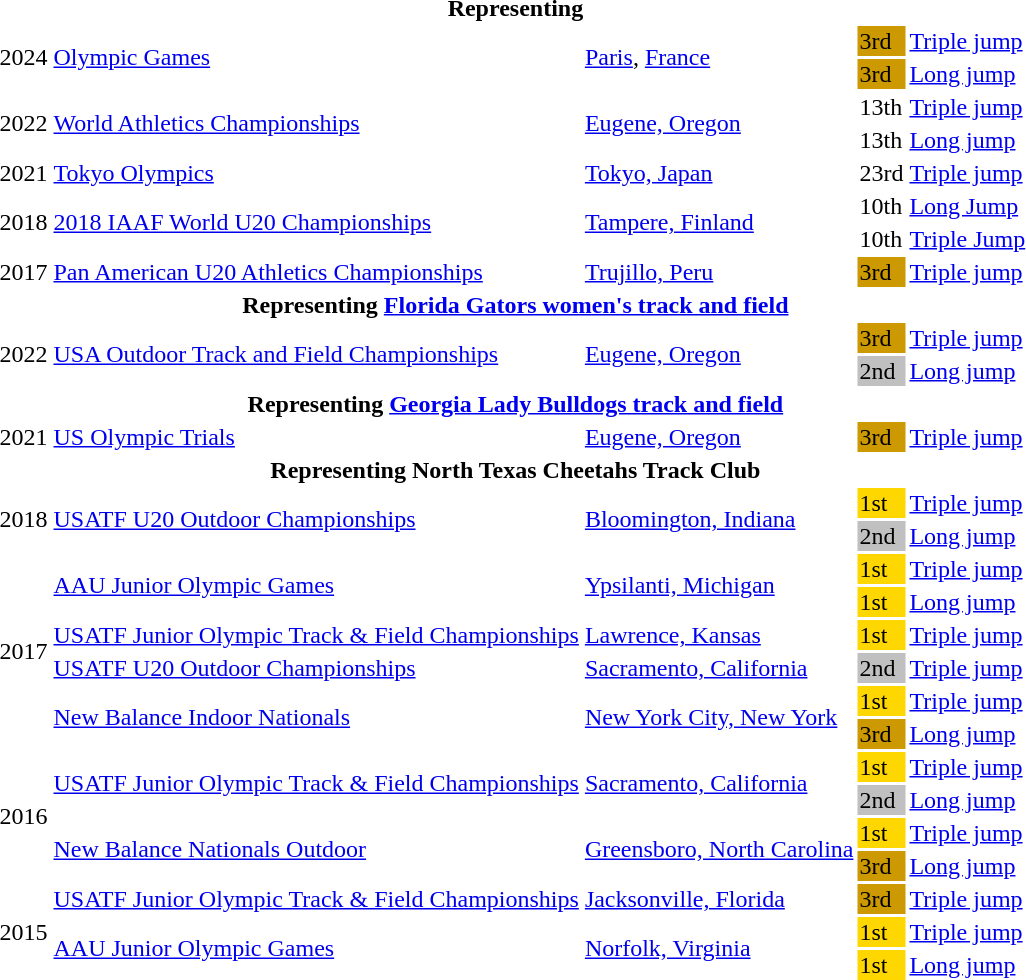<table>
<tr>
<th colspan=6>Representing </th>
</tr>
<tr>
<td rowspan=2>2024</td>
<td rowspan=2><a href='#'>Olympic Games</a></td>
<td rowspan=2><a href='#'>Paris</a>, <a href='#'>France</a></td>
<td bgcolor=cc9900>3rd</td>
<td><a href='#'>Triple jump</a></td>
<td></td>
</tr>
<tr>
<td bgcolor=cc9900>3rd</td>
<td><a href='#'>Long jump</a></td>
<td></td>
</tr>
<tr>
<td rowspan=2>2022</td>
<td rowspan=2><a href='#'>World Athletics Championships</a></td>
<td rowspan=2><a href='#'>Eugene, Oregon</a></td>
<td>13th</td>
<td><a href='#'>Triple jump</a></td>
<td></td>
</tr>
<tr>
<td>13th</td>
<td><a href='#'>Long jump</a></td>
<td></td>
</tr>
<tr>
<td rowspan=1>2021</td>
<td><a href='#'>Tokyo Olympics</a></td>
<td><a href='#'>Tokyo, Japan</a></td>
<td>23rd</td>
<td><a href='#'>Triple jump</a></td>
<td></td>
</tr>
<tr>
<td rowspan=2>2018</td>
<td rowspan=2><a href='#'>2018 IAAF World U20 Championships</a></td>
<td rowspan=2><a href='#'>Tampere, Finland</a></td>
<td>10th</td>
<td><a href='#'>Long Jump</a></td>
<td></td>
</tr>
<tr>
<td>10th</td>
<td><a href='#'>Triple Jump</a></td>
<td></td>
</tr>
<tr>
<td>2017</td>
<td><a href='#'>Pan American U20 Athletics Championships</a></td>
<td><a href='#'>Trujillo, Peru</a></td>
<td bgcolor=cc9900>3rd</td>
<td><a href='#'>Triple jump</a></td>
<td></td>
</tr>
<tr>
<th colspan=6>Representing <a href='#'>Florida Gators women's track and field</a></th>
</tr>
<tr>
<td rowspan=2>2022</td>
<td rowspan=2><a href='#'>USA Outdoor Track and Field Championships</a></td>
<td rowspan=2><a href='#'>Eugene, Oregon</a></td>
<td bgcolor=cc9900>3rd</td>
<td><a href='#'>Triple jump</a></td>
<td></td>
</tr>
<tr>
<td bgcolor=silver>2nd</td>
<td><a href='#'>Long jump</a></td>
<td></td>
</tr>
<tr>
<th colspan=6>Representing <a href='#'>Georgia Lady Bulldogs track and field</a></th>
</tr>
<tr>
<td rowspan=1>2021</td>
<td rowspan=1><a href='#'>US Olympic Trials</a></td>
<td rowspan=1><a href='#'>Eugene, Oregon</a></td>
<td bgcolor=cc9900>3rd</td>
<td><a href='#'>Triple jump</a></td>
<td><a href='#'></a></td>
</tr>
<tr>
<th colspan=6>Representing North Texas Cheetahs Track Club</th>
</tr>
<tr>
<td rowspan=2>2018</td>
<td rowspan=2><a href='#'>USATF U20 Outdoor Championships</a></td>
<td rowspan=2><a href='#'>Bloomington, Indiana</a></td>
<td bgcolor=gold>1st</td>
<td><a href='#'>Triple jump</a></td>
<td></td>
</tr>
<tr>
<td bgcolor=silver>2nd</td>
<td><a href='#'>Long jump</a></td>
<td></td>
</tr>
<tr>
<td rowspan=6>2017</td>
<td rowspan=2><a href='#'>AAU Junior Olympic Games</a></td>
<td rowspan=2><a href='#'>Ypsilanti, Michigan</a></td>
<td bgcolor=gold>1st</td>
<td><a href='#'>Triple jump</a></td>
<td></td>
</tr>
<tr>
<td bgcolor=gold>1st</td>
<td><a href='#'>Long jump</a></td>
<td></td>
</tr>
<tr>
<td><a href='#'>USATF Junior Olympic Track & Field Championships</a></td>
<td rowspan=1><a href='#'>Lawrence, Kansas</a></td>
<td bgcolor=gold>1st</td>
<td><a href='#'>Triple jump</a></td>
<td></td>
</tr>
<tr>
<td rowspan=1><a href='#'>USATF U20 Outdoor Championships</a></td>
<td rowspan=1><a href='#'>Sacramento, California</a></td>
<td bgcolor=silver>2nd</td>
<td><a href='#'>Triple jump</a></td>
<td></td>
</tr>
<tr>
<td rowspan=2><a href='#'>New Balance Indoor Nationals</a></td>
<td rowspan=2><a href='#'>New York City, New York</a></td>
<td bgcolor=gold>1st</td>
<td><a href='#'>Triple jump</a></td>
<td></td>
</tr>
<tr>
<td bgcolor=cc9900>3rd</td>
<td><a href='#'>Long jump</a></td>
<td></td>
</tr>
<tr>
<td rowspan=4>2016</td>
<td rowspan=2><a href='#'>USATF Junior Olympic Track & Field Championships</a></td>
<td rowspan=2><a href='#'>Sacramento, California</a></td>
<td bgcolor=gold>1st</td>
<td><a href='#'>Triple jump</a></td>
<td></td>
</tr>
<tr>
<td bgcolor=silver>2nd</td>
<td><a href='#'>Long jump</a></td>
<td></td>
</tr>
<tr>
<td rowspan=2><a href='#'>New Balance Nationals Outdoor</a></td>
<td rowspan=2><a href='#'>Greensboro, North Carolina</a></td>
<td bgcolor=gold>1st</td>
<td><a href='#'>Triple jump</a></td>
<td></td>
</tr>
<tr>
<td bgcolor=cc9900>3rd</td>
<td><a href='#'>Long jump</a></td>
<td></td>
</tr>
<tr>
<td rowspan=3>2015</td>
<td rowspan=1><a href='#'>USATF Junior Olympic Track & Field Championships</a></td>
<td rowspan=1><a href='#'>Jacksonville, Florida</a></td>
<td bgcolor=cc9900>3rd</td>
<td><a href='#'>Triple jump</a></td>
<td></td>
</tr>
<tr>
<td rowspan=2><a href='#'>AAU Junior Olympic Games</a></td>
<td rowspan=2><a href='#'>Norfolk, Virginia</a></td>
<td bgcolor=gold>1st</td>
<td><a href='#'>Triple jump</a></td>
<td></td>
</tr>
<tr>
<td bgcolor=gold>1st</td>
<td><a href='#'>Long jump</a></td>
<td></td>
</tr>
</table>
